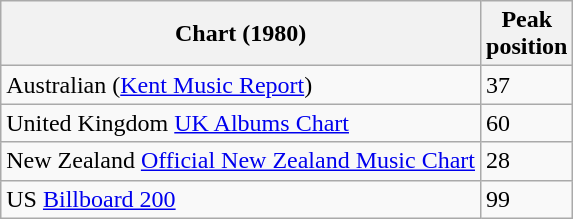<table class="wikitable sortable plainrowheaders">
<tr>
<th scope="col">Chart (1980)</th>
<th scope="col">Peak<br>position</th>
</tr>
<tr>
<td>Australian (<a href='#'>Kent Music Report</a>)</td>
<td>37</td>
</tr>
<tr>
<td>United Kingdom <a href='#'>UK Albums Chart</a></td>
<td>60</td>
</tr>
<tr>
<td>New Zealand <a href='#'>Official New Zealand Music Chart</a></td>
<td>28</td>
</tr>
<tr>
<td>US <a href='#'>Billboard 200</a></td>
<td>99</td>
</tr>
</table>
